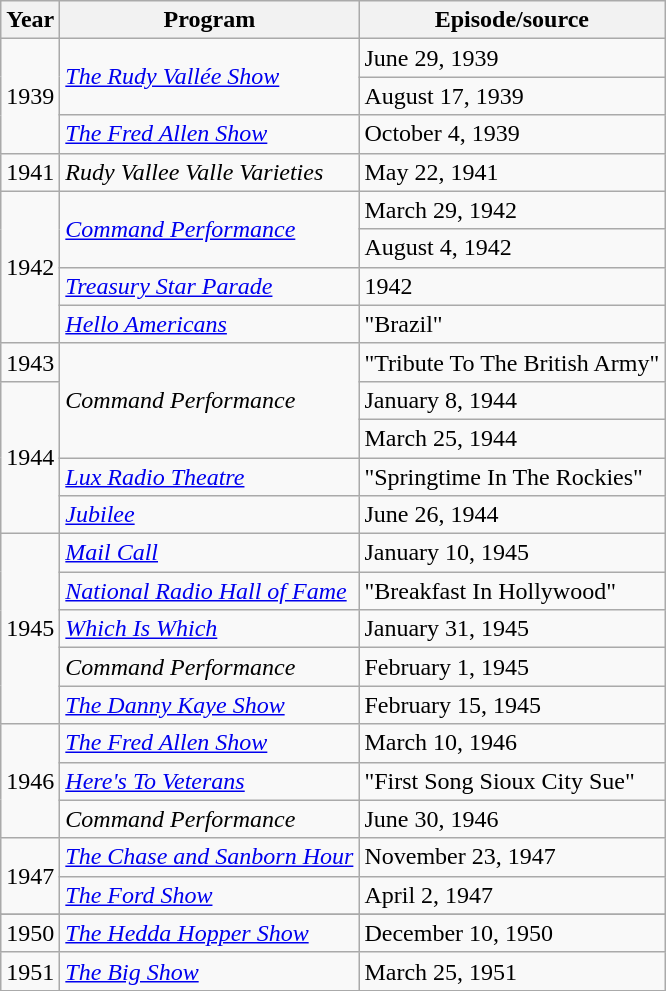<table class="wikitable">
<tr>
<th>Year</th>
<th>Program</th>
<th>Episode/source</th>
</tr>
<tr>
<td rowspan="3">1939</td>
<td rowspan="2"><em><a href='#'>The Rudy Vallée Show</a></em></td>
<td>June 29, 1939</td>
</tr>
<tr>
<td>August 17, 1939</td>
</tr>
<tr>
<td><em><a href='#'>The Fred Allen Show</a></em></td>
<td>October 4, 1939</td>
</tr>
<tr>
<td>1941</td>
<td><em>Rudy Vallee Valle Varieties</em></td>
<td>May 22, 1941</td>
</tr>
<tr>
<td rowspan="4">1942</td>
<td rowspan="2"><em><a href='#'>Command Performance</a></em></td>
<td>March 29, 1942</td>
</tr>
<tr>
<td>August 4, 1942</td>
</tr>
<tr>
<td><em><a href='#'>Treasury Star Parade</a></em></td>
<td>1942</td>
</tr>
<tr>
<td><em><a href='#'>Hello Americans</a></em></td>
<td>"Brazil"</td>
</tr>
<tr>
<td>1943</td>
<td rowspan="3"><em>Command Performance</em></td>
<td>"Tribute To The British Army"</td>
</tr>
<tr>
<td rowspan="4">1944</td>
<td>January 8, 1944</td>
</tr>
<tr>
<td>March 25, 1944</td>
</tr>
<tr>
<td><em><a href='#'>Lux Radio Theatre</a></em></td>
<td>"Springtime In The Rockies"</td>
</tr>
<tr>
<td><em><a href='#'>Jubilee</a></em></td>
<td>June 26, 1944</td>
</tr>
<tr>
<td rowspan="5">1945</td>
<td><em><a href='#'>Mail Call</a></em></td>
<td>January 10, 1945</td>
</tr>
<tr>
<td><em><a href='#'>National Radio Hall of Fame</a></em></td>
<td>"Breakfast In Hollywood"</td>
</tr>
<tr>
<td><em><a href='#'>Which Is Which</a></em></td>
<td>January 31, 1945</td>
</tr>
<tr>
<td><em>Command Performance</em></td>
<td>February 1, 1945</td>
</tr>
<tr>
<td><em><a href='#'>The Danny Kaye Show</a></em></td>
<td>February 15, 1945</td>
</tr>
<tr>
<td rowspan="3">1946</td>
<td><em><a href='#'>The Fred Allen Show</a></em></td>
<td>March 10, 1946</td>
</tr>
<tr>
<td><em><a href='#'>Here's To Veterans</a></em></td>
<td>"First Song Sioux City Sue"</td>
</tr>
<tr>
<td><em>Command Performance</em></td>
<td>June 30, 1946</td>
</tr>
<tr>
<td rowspan="2">1947</td>
<td><em><a href='#'>The Chase and Sanborn Hour</a></em></td>
<td>November 23, 1947</td>
</tr>
<tr>
<td><em><a href='#'>The Ford Show</a></em></td>
<td>April 2, 1947</td>
</tr>
<tr>
</tr>
<tr>
<td>1950</td>
<td><em><a href='#'>The Hedda Hopper Show</a></em></td>
<td>December 10, 1950</td>
</tr>
<tr>
<td>1951</td>
<td><em><a href='#'>The Big Show</a></em></td>
<td>March 25, 1951</td>
</tr>
<tr>
</tr>
</table>
